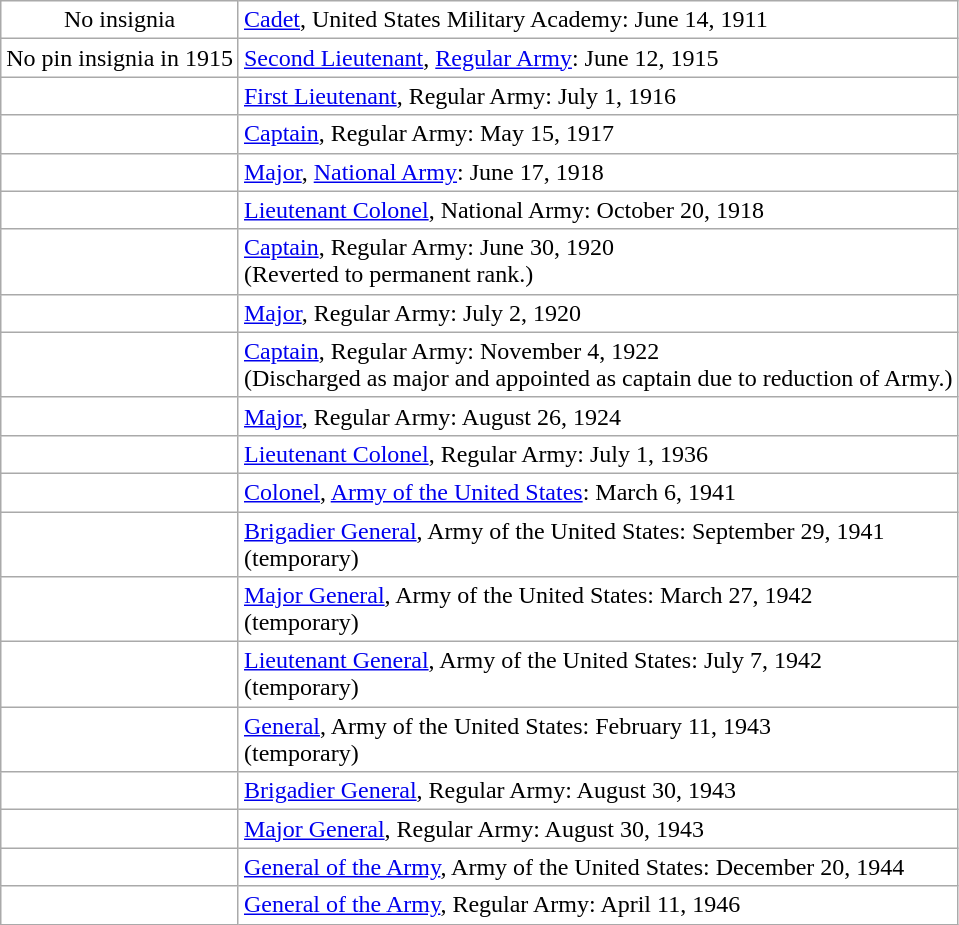<table class="wikitable" style="background:white">
<tr>
<td style="text-align:center;">No insignia</td>
<td><a href='#'>Cadet</a>, United States Military Academy: June 14, 1911</td>
</tr>
<tr>
<td style="text-align:center;">No pin insignia in 1915</td>
<td><a href='#'>Second Lieutenant</a>, <a href='#'>Regular Army</a>: June 12, 1915</td>
</tr>
<tr>
<td style="text-align:center;"></td>
<td><a href='#'>First Lieutenant</a>, Regular Army: July 1, 1916</td>
</tr>
<tr>
<td style="text-align:center;"></td>
<td><a href='#'>Captain</a>, Regular Army: May 15, 1917</td>
</tr>
<tr>
<td style="text-align:center;"></td>
<td><a href='#'>Major</a>, <a href='#'>National Army</a>: June 17, 1918</td>
</tr>
<tr>
<td style="text-align:center;"></td>
<td><a href='#'>Lieutenant Colonel</a>, National Army: October 20, 1918</td>
</tr>
<tr>
<td style="text-align:center;"></td>
<td><a href='#'>Captain</a>, Regular Army: June 30, 1920<br>(Reverted to permanent rank.)</td>
</tr>
<tr>
<td style="text-align:center;"></td>
<td><a href='#'>Major</a>, Regular Army: July 2, 1920</td>
</tr>
<tr>
<td style="text-align:center;"></td>
<td><a href='#'>Captain</a>, Regular Army: November 4, 1922<br>(Discharged as major and appointed as captain due to reduction of Army.)</td>
</tr>
<tr>
<td style="text-align:center;"></td>
<td><a href='#'>Major</a>, Regular Army: August 26, 1924</td>
</tr>
<tr>
<td style="text-align:center;"></td>
<td><a href='#'>Lieutenant Colonel</a>, Regular Army: July 1, 1936</td>
</tr>
<tr>
<td style="text-align:center;"></td>
<td><a href='#'>Colonel</a>, <a href='#'>Army of the United States</a>: March 6, 1941</td>
</tr>
<tr>
<td style="text-align:center;"></td>
<td><a href='#'>Brigadier General</a>, Army of the United States: September 29, 1941<br>(temporary)</td>
</tr>
<tr>
<td style="text-align:center;"></td>
<td><a href='#'>Major General</a>, Army of the United States: March 27, 1942<br>(temporary)</td>
</tr>
<tr>
<td style="text-align:center;"></td>
<td><a href='#'>Lieutenant General</a>, Army of the United States: July 7, 1942<br>(temporary)</td>
</tr>
<tr>
<td style="text-align:center;"></td>
<td><a href='#'>General</a>, Army of the United States: February 11, 1943<br>(temporary)</td>
</tr>
<tr>
<td style="text-align:center;"></td>
<td><a href='#'>Brigadier General</a>, Regular Army: August 30, 1943</td>
</tr>
<tr>
<td style="text-align:center;"></td>
<td><a href='#'>Major General</a>, Regular Army: August 30, 1943</td>
</tr>
<tr>
<td style="text-align:center;"></td>
<td><a href='#'>General of the Army</a>, Army of the United States: December 20, 1944</td>
</tr>
<tr>
<td style="text-align:center;"></td>
<td><a href='#'>General of the Army</a>, Regular Army: April 11, 1946</td>
</tr>
</table>
